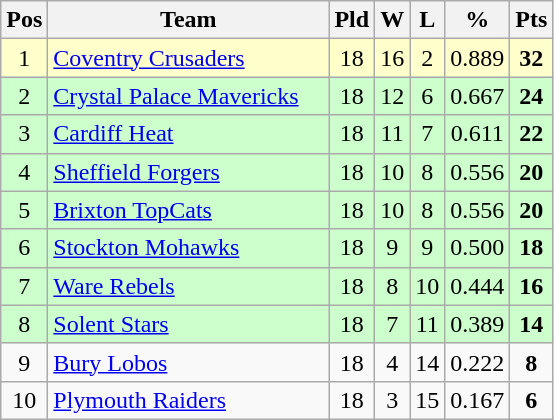<table class="wikitable" style="text-align: center;">
<tr>
<th>Pos</th>
<th scope="col" style="width: 180px;">Team</th>
<th>Pld</th>
<th>W</th>
<th>L</th>
<th>%</th>
<th>Pts</th>
</tr>
<tr style="background: #ffffcc;">
<td>1</td>
<td style="text-align:left;"><a href='#'>Coventry Crusaders</a></td>
<td>18</td>
<td>16</td>
<td>2</td>
<td>0.889</td>
<td><strong>32</strong></td>
</tr>
<tr style="background: #ccffcc;">
<td>2</td>
<td style="text-align:left;"><a href='#'>Crystal Palace Mavericks</a></td>
<td>18</td>
<td>12</td>
<td>6</td>
<td>0.667</td>
<td><strong>24</strong></td>
</tr>
<tr style="background: #ccffcc;">
<td>3</td>
<td style="text-align:left;"><a href='#'>Cardiff Heat</a></td>
<td>18</td>
<td>11</td>
<td>7</td>
<td>0.611</td>
<td><strong>22</strong></td>
</tr>
<tr style="background: #ccffcc;">
<td>4</td>
<td style="text-align:left;"><a href='#'>Sheffield Forgers</a></td>
<td>18</td>
<td>10</td>
<td>8</td>
<td>0.556</td>
<td><strong>20</strong></td>
</tr>
<tr style="background: #ccffcc;">
<td>5</td>
<td style="text-align:left;"><a href='#'>Brixton TopCats</a></td>
<td>18</td>
<td>10</td>
<td>8</td>
<td>0.556</td>
<td><strong>20</strong></td>
</tr>
<tr style="background: #ccffcc;">
<td>6</td>
<td style="text-align:left;"><a href='#'>Stockton Mohawks</a></td>
<td>18</td>
<td>9</td>
<td>9</td>
<td>0.500</td>
<td><strong>18</strong></td>
</tr>
<tr style="background: #ccffcc;">
<td>7</td>
<td style="text-align:left;"><a href='#'>Ware Rebels</a></td>
<td>18</td>
<td>8</td>
<td>10</td>
<td>0.444</td>
<td><strong>16</strong></td>
</tr>
<tr style="background: #ccffcc;">
<td>8</td>
<td style="text-align:left;"><a href='#'>Solent Stars</a></td>
<td>18</td>
<td>7</td>
<td>11</td>
<td>0.389</td>
<td><strong>14</strong></td>
</tr>
<tr style="background: ;">
<td>9</td>
<td style="text-align:left;"><a href='#'>Bury Lobos</a></td>
<td>18</td>
<td>4</td>
<td>14</td>
<td>0.222</td>
<td><strong>8</strong></td>
</tr>
<tr style="background: ;">
<td>10</td>
<td style="text-align:left;"><a href='#'>Plymouth Raiders</a></td>
<td>18</td>
<td>3</td>
<td>15</td>
<td>0.167</td>
<td><strong>6</strong></td>
</tr>
</table>
